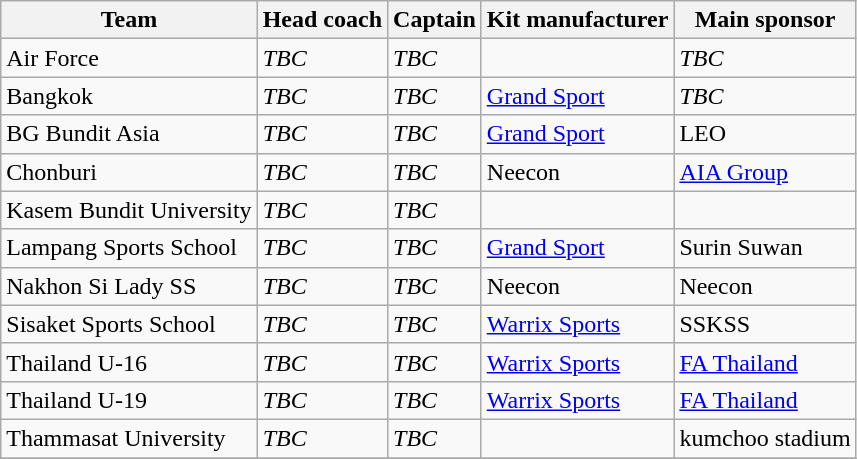<table class="wikitable sortable" style="text-align: left;">
<tr>
<th>Team</th>
<th>Head coach</th>
<th>Captain</th>
<th>Kit manufacturer</th>
<th>Main sponsor</th>
</tr>
<tr>
<td>Air Force</td>
<td> <em>TBC</em></td>
<td> <em>TBC</em></td>
<td></td>
<td> <em>TBC</em></td>
</tr>
<tr>
<td>Bangkok</td>
<td> <em>TBC</em></td>
<td> <em>TBC</em></td>
<td><a href='#'>Grand Sport</a></td>
<td> <em>TBC</em></td>
</tr>
<tr>
<td>BG Bundit Asia</td>
<td> <em>TBC</em></td>
<td> <em>TBC</em></td>
<td><a href='#'>Grand Sport</a></td>
<td>LEO</td>
</tr>
<tr>
<td>Chonburi</td>
<td> <em>TBC</em></td>
<td> <em>TBC</em></td>
<td>Neecon</td>
<td><a href='#'>AIA Group</a></td>
</tr>
<tr>
<td>Kasem Bundit University</td>
<td> <em>TBC</em></td>
<td> <em>TBC</em></td>
<td></td>
<td></td>
</tr>
<tr>
<td>Lampang Sports School</td>
<td> <em>TBC</em></td>
<td> <em>TBC</em></td>
<td><a href='#'>Grand Sport</a></td>
<td>Surin Suwan</td>
</tr>
<tr>
<td>Nakhon Si Lady SS</td>
<td> <em>TBC</em></td>
<td> <em>TBC</em></td>
<td>Neecon</td>
<td>Neecon</td>
</tr>
<tr>
<td>Sisaket Sports School</td>
<td> <em>TBC</em></td>
<td> <em>TBC</em></td>
<td><a href='#'>Warrix Sports</a></td>
<td>SSKSS</td>
</tr>
<tr>
<td>Thailand U-16</td>
<td> <em>TBC</em></td>
<td> <em>TBC</em></td>
<td><a href='#'>Warrix Sports</a></td>
<td><a href='#'>FA Thailand</a></td>
</tr>
<tr>
<td>Thailand U-19</td>
<td> <em>TBC</em></td>
<td> <em>TBC</em></td>
<td><a href='#'>Warrix Sports</a></td>
<td><a href='#'>FA Thailand</a></td>
</tr>
<tr>
<td>Thammasat University</td>
<td> <em>TBC</em></td>
<td> <em>TBC</em></td>
<td></td>
<td>kumchoo stadium</td>
</tr>
<tr>
</tr>
</table>
